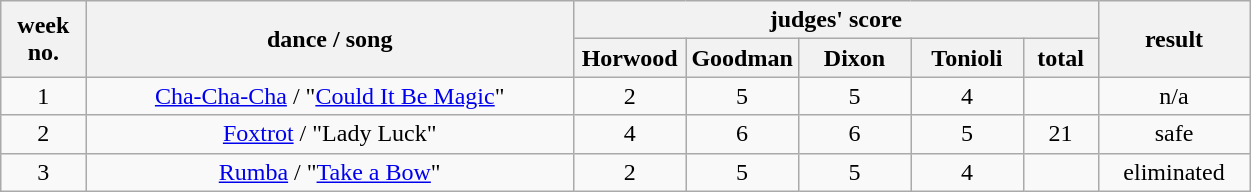<table class=wikitable style="float:left; text-align:center">
<tr>
<th rowspan=2>week<br>no.</th>
<th rowspan=2>dance / song</th>
<th colspan=5>judges' score</th>
<th rowspan=2>result</th>
</tr>
<tr>
<th style=width:9%>Horwood</th>
<th style=width:9%>Goodman</th>
<th style=width:9%>Dixon</th>
<th style=width:9%>Tonioli</th>
<th style=width:6%>total</th>
</tr>
<tr>
<td>1</td>
<td><a href='#'>Cha-Cha-Cha</a> / "<a href='#'>Could It Be Magic</a>"</td>
<td>2</td>
<td>5</td>
<td>5</td>
<td>4</td>
<td><em></em></td>
<td>n/a</td>
</tr>
<tr>
<td>2</td>
<td><a href='#'>Foxtrot</a> / "Lady Luck"</td>
<td>4</td>
<td>6</td>
<td>6</td>
<td>5</td>
<td>21</td>
<td>safe</td>
</tr>
<tr>
<td>3</td>
<td><a href='#'>Rumba</a> / "<a href='#'>Take a Bow</a>"</td>
<td>2</td>
<td>5</td>
<td>5</td>
<td>4</td>
<td><em></em></td>
<td>eliminated</td>
</tr>
</table>
